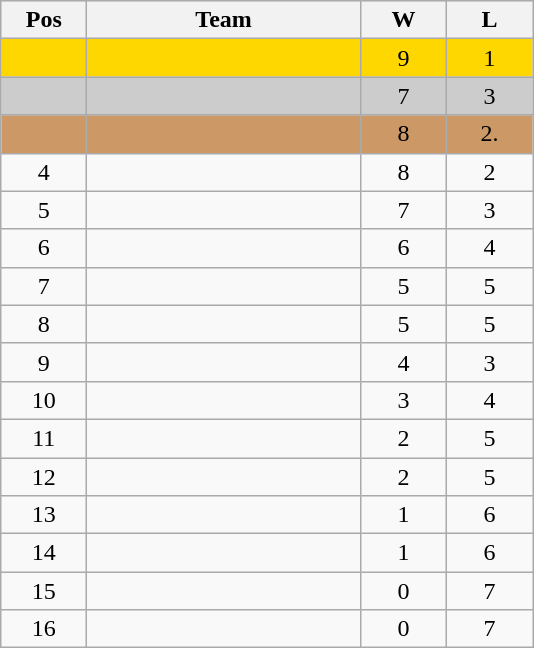<table class="wikitable gauche" style="text-align:center">
<tr bgcolor="e5e5e5">
<th width="50">Pos</th>
<th width="175">Team</th>
<th width="50">W</th>
<th width="50">L</th>
</tr>
<tr bgcolor=#FFD700>
<td></td>
<td align=left></td>
<td>9</td>
<td>1</td>
</tr>
<tr bgcolor=#CCCCCC>
<td></td>
<td align=left></td>
<td>7</td>
<td>3</td>
</tr>
<tr bgcolor=#CC9966>
<td></td>
<td align=left></td>
<td>8</td>
<td>2.</td>
</tr>
<tr>
<td>4</td>
<td align=left></td>
<td>8</td>
<td>2</td>
</tr>
<tr>
<td>5</td>
<td align=left></td>
<td>7</td>
<td>3</td>
</tr>
<tr>
<td>6</td>
<td align=left></td>
<td>6</td>
<td>4</td>
</tr>
<tr>
<td>7</td>
<td align=left></td>
<td>5</td>
<td>5</td>
</tr>
<tr>
<td>8</td>
<td align=left></td>
<td>5</td>
<td>5</td>
</tr>
<tr>
<td>9</td>
<td align=left></td>
<td>4</td>
<td>3</td>
</tr>
<tr>
<td>10</td>
<td align=left></td>
<td>3</td>
<td>4</td>
</tr>
<tr>
<td>11</td>
<td align=left></td>
<td>2</td>
<td>5</td>
</tr>
<tr>
<td>12</td>
<td align=left></td>
<td>2</td>
<td>5</td>
</tr>
<tr>
<td>13</td>
<td align=left></td>
<td>1</td>
<td>6</td>
</tr>
<tr>
<td>14</td>
<td align=left></td>
<td>1</td>
<td>6</td>
</tr>
<tr>
<td>15</td>
<td align=left></td>
<td>0</td>
<td>7</td>
</tr>
<tr>
<td>16</td>
<td align=left></td>
<td>0</td>
<td>7</td>
</tr>
</table>
